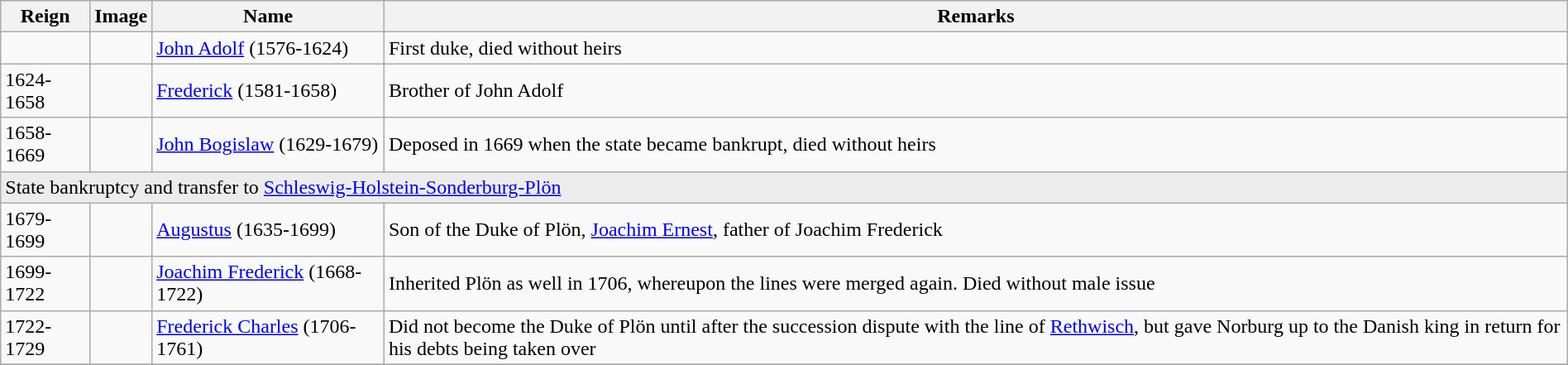<table class="wikitable" width = "100%">
<tr>
<th>Reign</th>
<th>Image</th>
<th>Name</th>
<th>Remarks</th>
</tr>
<tr>
<td></td>
<td></td>
<td><a href='#'>John Adolf</a> (1576-1624)</td>
<td>First duke, died without heirs</td>
</tr>
<tr>
<td>1624-1658</td>
<td></td>
<td><a href='#'>Frederick</a> (1581-1658)</td>
<td>Brother of John Adolf</td>
</tr>
<tr>
<td>1658-1669</td>
<td></td>
<td><a href='#'>John Bogislaw</a> (1629-1679)</td>
<td>Deposed in 1669 when the state became bankrupt, died without heirs</td>
</tr>
<tr>
<td colspan="4" bgcolor = "#ECECEC">State bankruptcy and transfer to <a href='#'>Schleswig-Holstein-Sonderburg-Plön</a></td>
</tr>
<tr>
<td>1679-1699</td>
<td></td>
<td><a href='#'>Augustus</a> (1635-1699)</td>
<td>Son of the Duke of Plön, <a href='#'>Joachim Ernest</a>, father of Joachim Frederick</td>
</tr>
<tr>
<td>1699-1722</td>
<td></td>
<td><a href='#'>Joachim Frederick</a> (1668-1722)</td>
<td>Inherited Plön as well in 1706, whereupon the lines were merged again. Died without male issue</td>
</tr>
<tr>
<td>1722-1729</td>
<td></td>
<td><a href='#'>Frederick Charles</a> (1706-1761)</td>
<td>Did not become the Duke of Plön until after the succession dispute with the line of <a href='#'>Rethwisch</a>, but gave Norburg up to the Danish king in return for his debts being taken over</td>
</tr>
<tr>
</tr>
</table>
